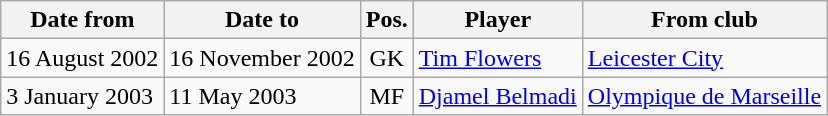<table class="wikitable">
<tr>
<th>Date from</th>
<th>Date to</th>
<th>Pos.</th>
<th>Player</th>
<th>From club</th>
</tr>
<tr>
<td>16 August 2002</td>
<td>16 November 2002</td>
<td style="text-align:center;">GK</td>
<td> <a href='#'>Tim Flowers</a></td>
<td> <a href='#'>Leicester City</a></td>
</tr>
<tr>
<td>3 January 2003</td>
<td>11 May 2003</td>
<td style="text-align:center;">MF</td>
<td> <a href='#'>Djamel Belmadi</a></td>
<td> <a href='#'>Olympique de Marseille</a></td>
</tr>
</table>
